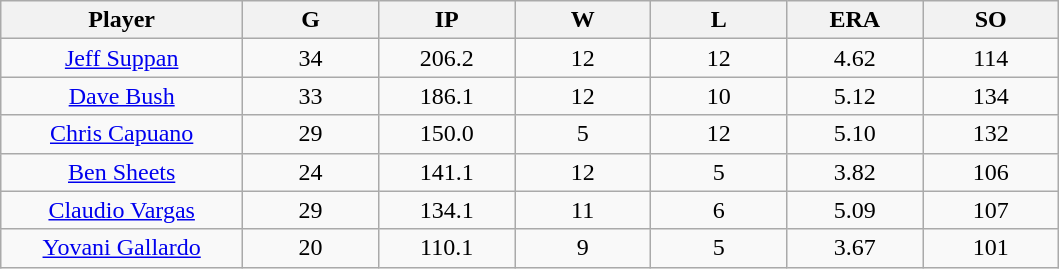<table class="wikitable sortable">
<tr>
<th bgcolor="#DDDDFF" width="16%">Player</th>
<th bgcolor="#DDDDFF" width="9%">G</th>
<th bgcolor="#DDDDFF" width="9%">IP</th>
<th bgcolor="#DDDDFF" width="9%">W</th>
<th bgcolor="#DDDDFF" width="9%">L</th>
<th bgcolor="#DDDDFF" width="9%">ERA</th>
<th bgcolor="#DDDDFF" width="9%">SO</th>
</tr>
<tr align=center>
<td><a href='#'>Jeff Suppan</a></td>
<td>34</td>
<td>206.2</td>
<td>12</td>
<td>12</td>
<td>4.62</td>
<td>114</td>
</tr>
<tr align=center>
<td><a href='#'>Dave Bush</a></td>
<td>33</td>
<td>186.1</td>
<td>12</td>
<td>10</td>
<td>5.12</td>
<td>134</td>
</tr>
<tr align=center>
<td><a href='#'>Chris Capuano</a></td>
<td>29</td>
<td>150.0</td>
<td>5</td>
<td>12</td>
<td>5.10</td>
<td>132</td>
</tr>
<tr align=center>
<td><a href='#'>Ben Sheets</a></td>
<td>24</td>
<td>141.1</td>
<td>12</td>
<td>5</td>
<td>3.82</td>
<td>106</td>
</tr>
<tr align=center>
<td><a href='#'>Claudio Vargas</a></td>
<td>29</td>
<td>134.1</td>
<td>11</td>
<td>6</td>
<td>5.09</td>
<td>107</td>
</tr>
<tr align=center>
<td><a href='#'>Yovani Gallardo</a></td>
<td>20</td>
<td>110.1</td>
<td>9</td>
<td>5</td>
<td>3.67</td>
<td>101</td>
</tr>
</table>
